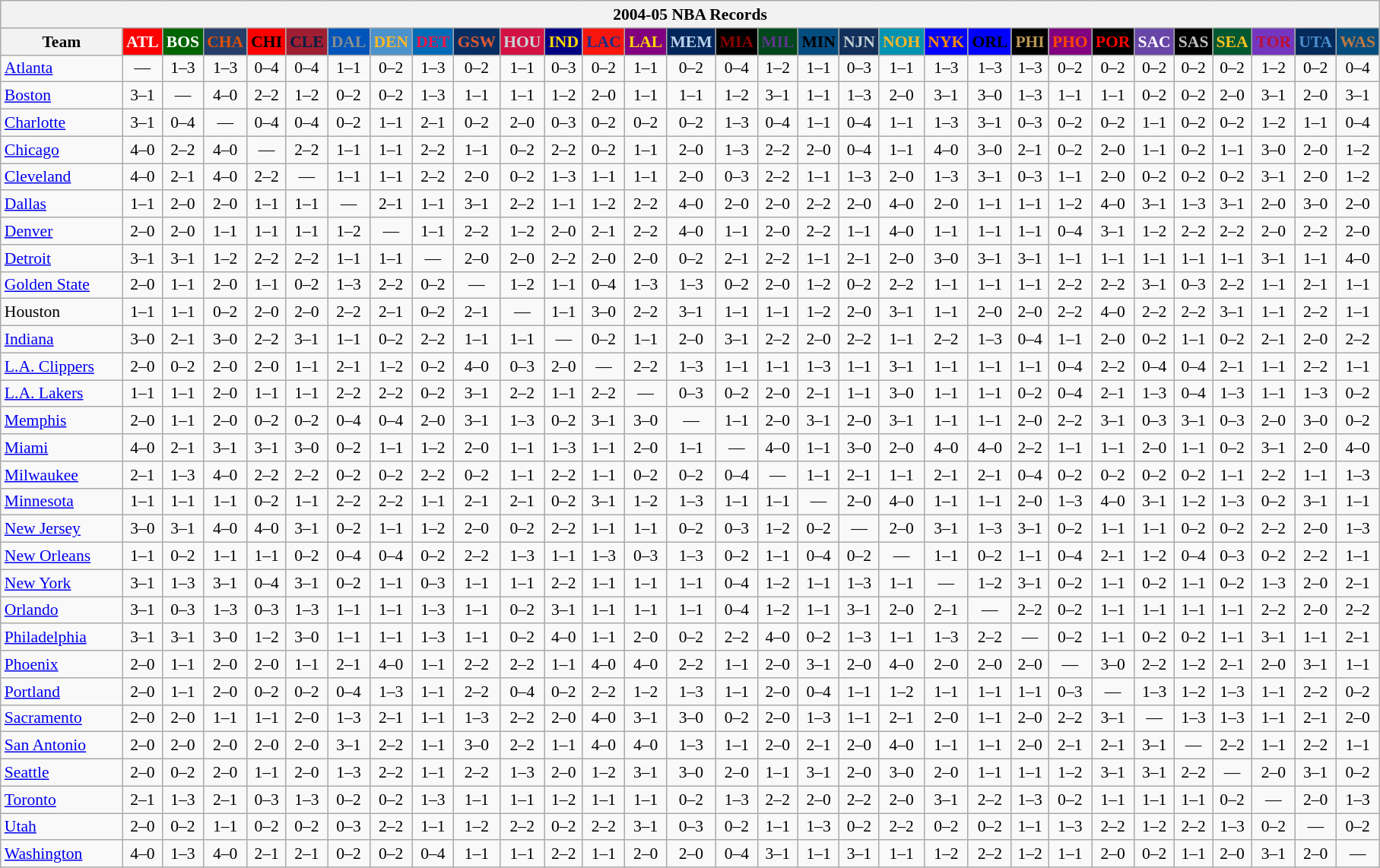<table class="wikitable" style="font-size:90%; text-align:center;">
<tr>
<th colspan=31>2004-05 NBA Records</th>
</tr>
<tr>
<th width=100>Team</th>
<th style="background:#FF0000;color:#FFFFFF;width=35">ATL</th>
<th style="background:#006400;color:#FFFFFF;width=35">BOS</th>
<th style="background:#253E6A;color:#DF5106;width=35">CHA</th>
<th style="background:#FF0000;color:#000000;width=35">CHI</th>
<th style="background:#9F1F32;color:#001D43;width=35">CLE</th>
<th style="background:#0055BA;color:#898D8F;width=35">DAL</th>
<th style="background:#4C92CC;color:#FDB827;width=35">DEN</th>
<th style="background:#006BB7;color:#ED164B;width=35">DET</th>
<th style="background:#072E63;color:#DC5A34;width=35">GSW</th>
<th style="background:#D31145;color:#CBD4D8;width=35">HOU</th>
<th style="background:#000080;color:#FFD700;width=35">IND</th>
<th style="background:#F9160D;color:#1A2E8B;width=35">LAC</th>
<th style="background:#800080;color:#FFD700;width=35">LAL</th>
<th style="background:#00265B;color:#BAD1EB;width=35">MEM</th>
<th style="background:#000000;color:#8B0000;width=35">MIA</th>
<th style="background:#00471B;color:#5C378A;width=35">MIL</th>
<th style="background:#044D80;color:#000000;width=35">MIN</th>
<th style="background:#12305B;color:#C4CED4;width=35">NJN</th>
<th style="background:#0093B1;color:#FDB827;width=35">NOH</th>
<th style="background:#0000FF;color:#FF8C00;width=35">NYK</th>
<th style="background:#0000FF;color:#000000;width=35">ORL</th>
<th style="background:#000000;color:#BB9754;width=35">PHI</th>
<th style="background:#800080;color:#FF4500;width=35">PHO</th>
<th style="background:#000000;color:#FF0000;width=35">POR</th>
<th style="background:#6846A8;color:#FFFFFF;width=35">SAC</th>
<th style="background:#000000;color:#C0C0C0;width=35">SAS</th>
<th style="background:#005831;color:#FFC322;width=35">SEA</th>
<th style="background:#7436BF;color:#BE0F34;width=35">TOR</th>
<th style="background:#042A5C;color:#4C8ECC;width=35">UTA</th>
<th style="background:#044D7D;color:#BC7A44;width=35">WAS</th>
</tr>
<tr>
<td style="text-align:left;"><a href='#'>Atlanta</a></td>
<td>—</td>
<td>1–3</td>
<td>1–3</td>
<td>0–4</td>
<td>0–4</td>
<td>1–1</td>
<td>0–2</td>
<td>1–3</td>
<td>0–2</td>
<td>1–1</td>
<td>0–3</td>
<td>0–2</td>
<td>1–1</td>
<td>0–2</td>
<td>0–4</td>
<td>1–2</td>
<td>1–1</td>
<td>0–3</td>
<td>1–1</td>
<td>1–3</td>
<td>1–3</td>
<td>1–3</td>
<td>0–2</td>
<td>0–2</td>
<td>0–2</td>
<td>0–2</td>
<td>0–2</td>
<td>1–2</td>
<td>0–2</td>
<td>0–4</td>
</tr>
<tr>
<td style="text-align:left;"><a href='#'>Boston</a></td>
<td>3–1</td>
<td>—</td>
<td>4–0</td>
<td>2–2</td>
<td>1–2</td>
<td>0–2</td>
<td>0–2</td>
<td>1–3</td>
<td>1–1</td>
<td>1–1</td>
<td>1–2</td>
<td>2–0</td>
<td>1–1</td>
<td>1–1</td>
<td>1–2</td>
<td>3–1</td>
<td>1–1</td>
<td>1–3</td>
<td>2–0</td>
<td>3–1</td>
<td>3–0</td>
<td>1–3</td>
<td>1–1</td>
<td>1–1</td>
<td>0–2</td>
<td>0–2</td>
<td>2–0</td>
<td>3–1</td>
<td>2–0</td>
<td>3–1</td>
</tr>
<tr>
<td style="text-align:left;"><a href='#'>Charlotte</a></td>
<td>3–1</td>
<td>0–4</td>
<td>—</td>
<td>0–4</td>
<td>0–4</td>
<td>0–2</td>
<td>1–1</td>
<td>2–1</td>
<td>0–2</td>
<td>2–0</td>
<td>0–3</td>
<td>0–2</td>
<td>0–2</td>
<td>0–2</td>
<td>1–3</td>
<td>0–4</td>
<td>1–1</td>
<td>0–4</td>
<td>1–1</td>
<td>1–3</td>
<td>3–1</td>
<td>0–3</td>
<td>0–2</td>
<td>0–2</td>
<td>1–1</td>
<td>0–2</td>
<td>0–2</td>
<td>1–2</td>
<td>1–1</td>
<td>0–4</td>
</tr>
<tr>
<td style="text-align:left;"><a href='#'>Chicago</a></td>
<td>4–0</td>
<td>2–2</td>
<td>4–0</td>
<td>—</td>
<td>2–2</td>
<td>1–1</td>
<td>1–1</td>
<td>2–2</td>
<td>1–1</td>
<td>0–2</td>
<td>2–2</td>
<td>0–2</td>
<td>1–1</td>
<td>2–0</td>
<td>1–3</td>
<td>2–2</td>
<td>2–0</td>
<td>0–4</td>
<td>1–1</td>
<td>4–0</td>
<td>3–0</td>
<td>2–1</td>
<td>0–2</td>
<td>2–0</td>
<td>1–1</td>
<td>0–2</td>
<td>1–1</td>
<td>3–0</td>
<td>2–0</td>
<td>1–2</td>
</tr>
<tr>
<td style="text-align:left;"><a href='#'>Cleveland</a></td>
<td>4–0</td>
<td>2–1</td>
<td>4–0</td>
<td>2–2</td>
<td>—</td>
<td>1–1</td>
<td>1–1</td>
<td>2–2</td>
<td>2–0</td>
<td>0–2</td>
<td>1–3</td>
<td>1–1</td>
<td>1–1</td>
<td>2–0</td>
<td>0–3</td>
<td>2–2</td>
<td>1–1</td>
<td>1–3</td>
<td>2–0</td>
<td>1–3</td>
<td>3–1</td>
<td>0–3</td>
<td>1–1</td>
<td>2–0</td>
<td>0–2</td>
<td>0–2</td>
<td>0–2</td>
<td>3–1</td>
<td>2–0</td>
<td>1–2</td>
</tr>
<tr>
<td style="text-align:left;"><a href='#'>Dallas</a></td>
<td>1–1</td>
<td>2–0</td>
<td>2–0</td>
<td>1–1</td>
<td>1–1</td>
<td>—</td>
<td>2–1</td>
<td>1–1</td>
<td>3–1</td>
<td>2–2</td>
<td>1–1</td>
<td>1–2</td>
<td>2–2</td>
<td>4–0</td>
<td>2–0</td>
<td>2–0</td>
<td>2–2</td>
<td>2–0</td>
<td>4–0</td>
<td>2–0</td>
<td>1–1</td>
<td>1–1</td>
<td>1–2</td>
<td>4–0</td>
<td>3–1</td>
<td>1–3</td>
<td>3–1</td>
<td>2–0</td>
<td>3–0</td>
<td>2–0</td>
</tr>
<tr>
<td style="text-align:left;"><a href='#'>Denver</a></td>
<td>2–0</td>
<td>2–0</td>
<td>1–1</td>
<td>1–1</td>
<td>1–1</td>
<td>1–2</td>
<td>—</td>
<td>1–1</td>
<td>2–2</td>
<td>1–2</td>
<td>2–0</td>
<td>2–1</td>
<td>2–2</td>
<td>4–0</td>
<td>1–1</td>
<td>2–0</td>
<td>2–2</td>
<td>1–1</td>
<td>4–0</td>
<td>1–1</td>
<td>1–1</td>
<td>1–1</td>
<td>0–4</td>
<td>3–1</td>
<td>1–2</td>
<td>2–2</td>
<td>2–2</td>
<td>2–0</td>
<td>2–2</td>
<td>2–0</td>
</tr>
<tr>
<td style="text-align:left;"><a href='#'>Detroit</a></td>
<td>3–1</td>
<td>3–1</td>
<td>1–2</td>
<td>2–2</td>
<td>2–2</td>
<td>1–1</td>
<td>1–1</td>
<td>—</td>
<td>2–0</td>
<td>2–0</td>
<td>2–2</td>
<td>2–0</td>
<td>2–0</td>
<td>0–2</td>
<td>2–1</td>
<td>2–2</td>
<td>1–1</td>
<td>2–1</td>
<td>2–0</td>
<td>3–0</td>
<td>3–1</td>
<td>3–1</td>
<td>1–1</td>
<td>1–1</td>
<td>1–1</td>
<td>1–1</td>
<td>1–1</td>
<td>3–1</td>
<td>1–1</td>
<td>4–0</td>
</tr>
<tr>
<td style="text-align:left;"><a href='#'>Golden State</a></td>
<td>2–0</td>
<td>1–1</td>
<td>2–0</td>
<td>1–1</td>
<td>0–2</td>
<td>1–3</td>
<td>2–2</td>
<td>0–2</td>
<td>—</td>
<td>1–2</td>
<td>1–1</td>
<td>0–4</td>
<td>1–3</td>
<td>1–3</td>
<td>0–2</td>
<td>2–0</td>
<td>1–2</td>
<td>0–2</td>
<td>2–2</td>
<td>1–1</td>
<td>1–1</td>
<td>1–1</td>
<td>2–2</td>
<td>2–2</td>
<td>3–1</td>
<td>0–3</td>
<td>2–2</td>
<td>1–1</td>
<td>2–1</td>
<td>1–1</td>
</tr>
<tr>
<td style="text-align:left;">Houston</td>
<td>1–1</td>
<td>1–1</td>
<td>0–2</td>
<td>2–0</td>
<td>2–0</td>
<td>2–2</td>
<td>2–1</td>
<td>0–2</td>
<td>2–1</td>
<td>—</td>
<td>1–1</td>
<td>3–0</td>
<td>2–2</td>
<td>3–1</td>
<td>1–1</td>
<td>1–1</td>
<td>1–2</td>
<td>2–0</td>
<td>3–1</td>
<td>1–1</td>
<td>2–0</td>
<td>2–0</td>
<td>2–2</td>
<td>4–0</td>
<td>2–2</td>
<td>2–2</td>
<td>3–1</td>
<td>1–1</td>
<td>2–2</td>
<td>1–1</td>
</tr>
<tr>
<td style="text-align:left;"><a href='#'>Indiana</a></td>
<td>3–0</td>
<td>2–1</td>
<td>3–0</td>
<td>2–2</td>
<td>3–1</td>
<td>1–1</td>
<td>0–2</td>
<td>2–2</td>
<td>1–1</td>
<td>1–1</td>
<td>—</td>
<td>0–2</td>
<td>1–1</td>
<td>2–0</td>
<td>3–1</td>
<td>2–2</td>
<td>2–0</td>
<td>2–2</td>
<td>1–1</td>
<td>2–2</td>
<td>1–3</td>
<td>0–4</td>
<td>1–1</td>
<td>2–0</td>
<td>0–2</td>
<td>1–1</td>
<td>0–2</td>
<td>2–1</td>
<td>2–0</td>
<td>2–2</td>
</tr>
<tr>
<td style="text-align:left;"><a href='#'>L.A. Clippers</a></td>
<td>2–0</td>
<td>0–2</td>
<td>2–0</td>
<td>2–0</td>
<td>1–1</td>
<td>2–1</td>
<td>1–2</td>
<td>0–2</td>
<td>4–0</td>
<td>0–3</td>
<td>2–0</td>
<td>—</td>
<td>2–2</td>
<td>1–3</td>
<td>1–1</td>
<td>1–1</td>
<td>1–3</td>
<td>1–1</td>
<td>3–1</td>
<td>1–1</td>
<td>1–1</td>
<td>1–1</td>
<td>0–4</td>
<td>2–2</td>
<td>0–4</td>
<td>0–4</td>
<td>2–1</td>
<td>1–1</td>
<td>2–2</td>
<td>1–1</td>
</tr>
<tr>
<td style="text-align:left;"><a href='#'>L.A. Lakers</a></td>
<td>1–1</td>
<td>1–1</td>
<td>2–0</td>
<td>1–1</td>
<td>1–1</td>
<td>2–2</td>
<td>2–2</td>
<td>0–2</td>
<td>3–1</td>
<td>2–2</td>
<td>1–1</td>
<td>2–2</td>
<td>—</td>
<td>0–3</td>
<td>0–2</td>
<td>2–0</td>
<td>2–1</td>
<td>1–1</td>
<td>3–0</td>
<td>1–1</td>
<td>1–1</td>
<td>0–2</td>
<td>0–4</td>
<td>2–1</td>
<td>1–3</td>
<td>0–4</td>
<td>1–3</td>
<td>1–1</td>
<td>1–3</td>
<td>0–2</td>
</tr>
<tr>
<td style="text-align:left;"><a href='#'>Memphis</a></td>
<td>2–0</td>
<td>1–1</td>
<td>2–0</td>
<td>0–2</td>
<td>0–2</td>
<td>0–4</td>
<td>0–4</td>
<td>2–0</td>
<td>3–1</td>
<td>1–3</td>
<td>0–2</td>
<td>3–1</td>
<td>3–0</td>
<td>—</td>
<td>1–1</td>
<td>2–0</td>
<td>3–1</td>
<td>2–0</td>
<td>3–1</td>
<td>1–1</td>
<td>1–1</td>
<td>2–0</td>
<td>2–2</td>
<td>3–1</td>
<td>0–3</td>
<td>3–1</td>
<td>0–3</td>
<td>2–0</td>
<td>3–0</td>
<td>0–2</td>
</tr>
<tr>
<td style="text-align:left;"><a href='#'>Miami</a></td>
<td>4–0</td>
<td>2–1</td>
<td>3–1</td>
<td>3–1</td>
<td>3–0</td>
<td>0–2</td>
<td>1–1</td>
<td>1–2</td>
<td>2–0</td>
<td>1–1</td>
<td>1–3</td>
<td>1–1</td>
<td>2–0</td>
<td>1–1</td>
<td>—</td>
<td>4–0</td>
<td>1–1</td>
<td>3–0</td>
<td>2–0</td>
<td>4–0</td>
<td>4–0</td>
<td>2–2</td>
<td>1–1</td>
<td>1–1</td>
<td>2–0</td>
<td>1–1</td>
<td>0–2</td>
<td>3–1</td>
<td>2–0</td>
<td>4–0</td>
</tr>
<tr>
<td style="text-align:left;"><a href='#'>Milwaukee</a></td>
<td>2–1</td>
<td>1–3</td>
<td>4–0</td>
<td>2–2</td>
<td>2–2</td>
<td>0–2</td>
<td>0–2</td>
<td>2–2</td>
<td>0–2</td>
<td>1–1</td>
<td>2–2</td>
<td>1–1</td>
<td>0–2</td>
<td>0–2</td>
<td>0–4</td>
<td>—</td>
<td>1–1</td>
<td>2–1</td>
<td>1–1</td>
<td>2–1</td>
<td>2–1</td>
<td>0–4</td>
<td>0–2</td>
<td>0–2</td>
<td>0–2</td>
<td>0–2</td>
<td>1–1</td>
<td>2–2</td>
<td>1–1</td>
<td>1–3</td>
</tr>
<tr>
<td style="text-align:left;"><a href='#'>Minnesota</a></td>
<td>1–1</td>
<td>1–1</td>
<td>1–1</td>
<td>0–2</td>
<td>1–1</td>
<td>2–2</td>
<td>2–2</td>
<td>1–1</td>
<td>2–1</td>
<td>2–1</td>
<td>0–2</td>
<td>3–1</td>
<td>1–2</td>
<td>1–3</td>
<td>1–1</td>
<td>1–1</td>
<td>—</td>
<td>2–0</td>
<td>4–0</td>
<td>1–1</td>
<td>1–1</td>
<td>2–0</td>
<td>1–3</td>
<td>4–0</td>
<td>3–1</td>
<td>1–2</td>
<td>1–3</td>
<td>0–2</td>
<td>3–1</td>
<td>1–1</td>
</tr>
<tr>
<td style="text-align:left;"><a href='#'>New Jersey</a></td>
<td>3–0</td>
<td>3–1</td>
<td>4–0</td>
<td>4–0</td>
<td>3–1</td>
<td>0–2</td>
<td>1–1</td>
<td>1–2</td>
<td>2–0</td>
<td>0–2</td>
<td>2–2</td>
<td>1–1</td>
<td>1–1</td>
<td>0–2</td>
<td>0–3</td>
<td>1–2</td>
<td>0–2</td>
<td>—</td>
<td>2–0</td>
<td>3–1</td>
<td>1–3</td>
<td>3–1</td>
<td>0–2</td>
<td>1–1</td>
<td>1–1</td>
<td>0–2</td>
<td>0–2</td>
<td>2–2</td>
<td>2–0</td>
<td>1–3</td>
</tr>
<tr>
<td style="text-align:left;"><a href='#'>New Orleans</a></td>
<td>1–1</td>
<td>0–2</td>
<td>1–1</td>
<td>1–1</td>
<td>0–2</td>
<td>0–4</td>
<td>0–4</td>
<td>0–2</td>
<td>2–2</td>
<td>1–3</td>
<td>1–1</td>
<td>1–3</td>
<td>0–3</td>
<td>1–3</td>
<td>0–2</td>
<td>1–1</td>
<td>0–4</td>
<td>0–2</td>
<td>—</td>
<td>1–1</td>
<td>0–2</td>
<td>1–1</td>
<td>0–4</td>
<td>2–1</td>
<td>1–2</td>
<td>0–4</td>
<td>0–3</td>
<td>0–2</td>
<td>2–2</td>
<td>1–1</td>
</tr>
<tr>
<td style="text-align:left;"><a href='#'>New York</a></td>
<td>3–1</td>
<td>1–3</td>
<td>3–1</td>
<td>0–4</td>
<td>3–1</td>
<td>0–2</td>
<td>1–1</td>
<td>0–3</td>
<td>1–1</td>
<td>1–1</td>
<td>2–2</td>
<td>1–1</td>
<td>1–1</td>
<td>1–1</td>
<td>0–4</td>
<td>1–2</td>
<td>1–1</td>
<td>1–3</td>
<td>1–1</td>
<td>—</td>
<td>1–2</td>
<td>3–1</td>
<td>0–2</td>
<td>1–1</td>
<td>0–2</td>
<td>1–1</td>
<td>0–2</td>
<td>1–3</td>
<td>2–0</td>
<td>2–1</td>
</tr>
<tr>
<td style="text-align:left;"><a href='#'>Orlando</a></td>
<td>3–1</td>
<td>0–3</td>
<td>1–3</td>
<td>0–3</td>
<td>1–3</td>
<td>1–1</td>
<td>1–1</td>
<td>1–3</td>
<td>1–1</td>
<td>0–2</td>
<td>3–1</td>
<td>1–1</td>
<td>1–1</td>
<td>1–1</td>
<td>0–4</td>
<td>1–2</td>
<td>1–1</td>
<td>3–1</td>
<td>2–0</td>
<td>2–1</td>
<td>—</td>
<td>2–2</td>
<td>0–2</td>
<td>1–1</td>
<td>1–1</td>
<td>1–1</td>
<td>1–1</td>
<td>2–2</td>
<td>2–0</td>
<td>2–2</td>
</tr>
<tr>
<td style="text-align:left;"><a href='#'>Philadelphia</a></td>
<td>3–1</td>
<td>3–1</td>
<td>3–0</td>
<td>1–2</td>
<td>3–0</td>
<td>1–1</td>
<td>1–1</td>
<td>1–3</td>
<td>1–1</td>
<td>0–2</td>
<td>4–0</td>
<td>1–1</td>
<td>2–0</td>
<td>0–2</td>
<td>2–2</td>
<td>4–0</td>
<td>0–2</td>
<td>1–3</td>
<td>1–1</td>
<td>1–3</td>
<td>2–2</td>
<td>—</td>
<td>0–2</td>
<td>1–1</td>
<td>0–2</td>
<td>0–2</td>
<td>1–1</td>
<td>3–1</td>
<td>1–1</td>
<td>2–1</td>
</tr>
<tr>
<td style="text-align:left;"><a href='#'>Phoenix</a></td>
<td>2–0</td>
<td>1–1</td>
<td>2–0</td>
<td>2–0</td>
<td>1–1</td>
<td>2–1</td>
<td>4–0</td>
<td>1–1</td>
<td>2–2</td>
<td>2–2</td>
<td>1–1</td>
<td>4–0</td>
<td>4–0</td>
<td>2–2</td>
<td>1–1</td>
<td>2–0</td>
<td>3–1</td>
<td>2–0</td>
<td>4–0</td>
<td>2–0</td>
<td>2–0</td>
<td>2–0</td>
<td>—</td>
<td>3–0</td>
<td>2–2</td>
<td>1–2</td>
<td>2–1</td>
<td>2–0</td>
<td>3–1</td>
<td>1–1</td>
</tr>
<tr>
<td style="text-align:left;"><a href='#'>Portland</a></td>
<td>2–0</td>
<td>1–1</td>
<td>2–0</td>
<td>0–2</td>
<td>0–2</td>
<td>0–4</td>
<td>1–3</td>
<td>1–1</td>
<td>2–2</td>
<td>0–4</td>
<td>0–2</td>
<td>2–2</td>
<td>1–2</td>
<td>1–3</td>
<td>1–1</td>
<td>2–0</td>
<td>0–4</td>
<td>1–1</td>
<td>1–2</td>
<td>1–1</td>
<td>1–1</td>
<td>1–1</td>
<td>0–3</td>
<td>—</td>
<td>1–3</td>
<td>1–2</td>
<td>1–3</td>
<td>1–1</td>
<td>2–2</td>
<td>0–2</td>
</tr>
<tr>
<td style="text-align:left;"><a href='#'>Sacramento</a></td>
<td>2–0</td>
<td>2–0</td>
<td>1–1</td>
<td>1–1</td>
<td>2–0</td>
<td>1–3</td>
<td>2–1</td>
<td>1–1</td>
<td>1–3</td>
<td>2–2</td>
<td>2–0</td>
<td>4–0</td>
<td>3–1</td>
<td>3–0</td>
<td>0–2</td>
<td>2–0</td>
<td>1–3</td>
<td>1–1</td>
<td>2–1</td>
<td>2–0</td>
<td>1–1</td>
<td>2–0</td>
<td>2–2</td>
<td>3–1</td>
<td>—</td>
<td>1–3</td>
<td>1–3</td>
<td>1–1</td>
<td>2–1</td>
<td>2–0</td>
</tr>
<tr>
<td style="text-align:left;"><a href='#'>San Antonio</a></td>
<td>2–0</td>
<td>2–0</td>
<td>2–0</td>
<td>2–0</td>
<td>2–0</td>
<td>3–1</td>
<td>2–2</td>
<td>1–1</td>
<td>3–0</td>
<td>2–2</td>
<td>1–1</td>
<td>4–0</td>
<td>4–0</td>
<td>1–3</td>
<td>1–1</td>
<td>2–0</td>
<td>2–1</td>
<td>2–0</td>
<td>4–0</td>
<td>1–1</td>
<td>1–1</td>
<td>2–0</td>
<td>2–1</td>
<td>2–1</td>
<td>3–1</td>
<td>—</td>
<td>2–2</td>
<td>1–1</td>
<td>2–2</td>
<td>1–1</td>
</tr>
<tr>
<td style="text-align:left;"><a href='#'>Seattle</a></td>
<td>2–0</td>
<td>0–2</td>
<td>2–0</td>
<td>1–1</td>
<td>2–0</td>
<td>1–3</td>
<td>2–2</td>
<td>1–1</td>
<td>2–2</td>
<td>1–3</td>
<td>2–0</td>
<td>1–2</td>
<td>3–1</td>
<td>3–0</td>
<td>2–0</td>
<td>1–1</td>
<td>3–1</td>
<td>2–0</td>
<td>3–0</td>
<td>2–0</td>
<td>1–1</td>
<td>1–1</td>
<td>1–2</td>
<td>3–1</td>
<td>3–1</td>
<td>2–2</td>
<td>—</td>
<td>2–0</td>
<td>3–1</td>
<td>0–2</td>
</tr>
<tr>
<td style="text-align:left;"><a href='#'>Toronto</a></td>
<td>2–1</td>
<td>1–3</td>
<td>2–1</td>
<td>0–3</td>
<td>1–3</td>
<td>0–2</td>
<td>0–2</td>
<td>1–3</td>
<td>1–1</td>
<td>1–1</td>
<td>1–2</td>
<td>1–1</td>
<td>1–1</td>
<td>0–2</td>
<td>1–3</td>
<td>2–2</td>
<td>2–0</td>
<td>2–2</td>
<td>2–0</td>
<td>3–1</td>
<td>2–2</td>
<td>1–3</td>
<td>0–2</td>
<td>1–1</td>
<td>1–1</td>
<td>1–1</td>
<td>0–2</td>
<td>—</td>
<td>2–0</td>
<td>1–3</td>
</tr>
<tr>
<td style="text-align:left;"><a href='#'>Utah</a></td>
<td>2–0</td>
<td>0–2</td>
<td>1–1</td>
<td>0–2</td>
<td>0–2</td>
<td>0–3</td>
<td>2–2</td>
<td>1–1</td>
<td>1–2</td>
<td>2–2</td>
<td>0–2</td>
<td>2–2</td>
<td>3–1</td>
<td>0–3</td>
<td>0–2</td>
<td>1–1</td>
<td>1–3</td>
<td>0–2</td>
<td>2–2</td>
<td>0–2</td>
<td>0–2</td>
<td>1–1</td>
<td>1–3</td>
<td>2–2</td>
<td>1–2</td>
<td>2–2</td>
<td>1–3</td>
<td>0–2</td>
<td>—</td>
<td>0–2</td>
</tr>
<tr>
<td style="text-align:left;"><a href='#'>Washington</a></td>
<td>4–0</td>
<td>1–3</td>
<td>4–0</td>
<td>2–1</td>
<td>2–1</td>
<td>0–2</td>
<td>0–2</td>
<td>0–4</td>
<td>1–1</td>
<td>1–1</td>
<td>2–2</td>
<td>1–1</td>
<td>2–0</td>
<td>2–0</td>
<td>0–4</td>
<td>3–1</td>
<td>1–1</td>
<td>3–1</td>
<td>1–1</td>
<td>1–2</td>
<td>2–2</td>
<td>1–2</td>
<td>1–1</td>
<td>2–0</td>
<td>0–2</td>
<td>1–1</td>
<td>2–0</td>
<td>3–1</td>
<td>2–0</td>
<td>—</td>
</tr>
</table>
